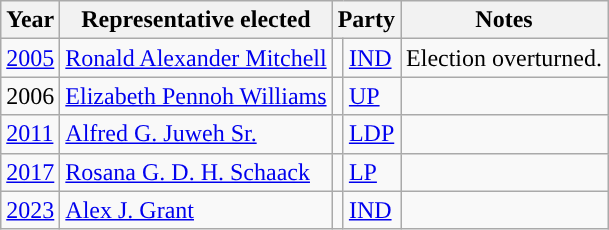<table class="wikitable">
<tr>
<th>Year</th>
<th>Representative elected</th>
<th colspan=2>Party</th>
<th>Notes</th>
</tr>
<tr>
<td><a href='#'>2005</a></td>
<td><a href='#'>Ronald Alexander Mitchell</a></td>
<td></td>
<td><a href='#'>IND</a></td>
<td>Election overturned.</td>
</tr>
<tr>
<td>2006</td>
<td><a href='#'>Elizabeth Pennoh Williams</a></td>
<td></td>
<td><a href='#'>UP</a></td>
<td></td>
</tr>
<tr>
<td><a href='#'>2011</a></td>
<td><a href='#'>Alfred G. Juweh Sr.</a></td>
<td></td>
<td><a href='#'>LDP</a></td>
<td></td>
</tr>
<tr>
<td><a href='#'>2017</a></td>
<td><a href='#'>Rosana G. D. H. Schaack</a></td>
<td></td>
<td><a href='#'>LP</a></td>
<td></td>
</tr>
<tr>
<td><a href='#'>2023</a></td>
<td><a href='#'>Alex J. Grant</a></td>
<td></td>
<td><a href='#'>IND</a></td>
<td></td>
</tr>
</table>
